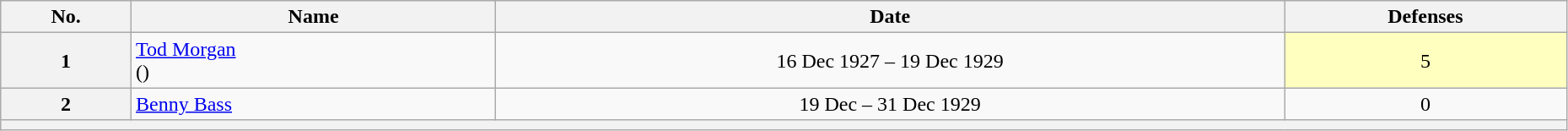<table class="wikitable sortable" style="width:98%; text-align:center">
<tr>
<th>No.</th>
<th>Name</th>
<th>Date</th>
<th>Defenses</th>
</tr>
<tr align=center>
<th>1</th>
<td align=left><a href='#'>Tod Morgan</a><br>()</td>
<td>16 Dec 1927 – 19 Dec 1929</td>
<td style="background:#ffffbf;">5</td>
</tr>
<tr align=center>
<th>2</th>
<td align=left><a href='#'>Benny Bass</a></td>
<td>19 Dec – 31 Dec 1929</td>
<td>0</td>
</tr>
<tr align=center>
<th colspan=4></th>
</tr>
</table>
